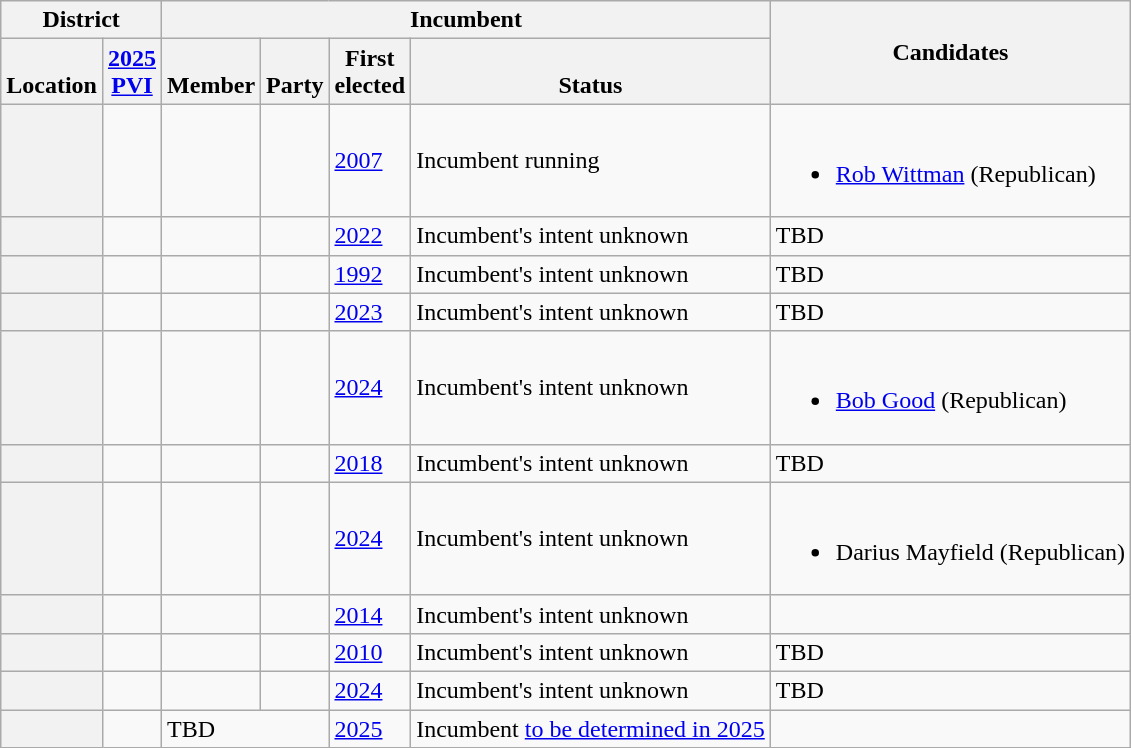<table class="wikitable sortable">
<tr>
<th colspan=2>District</th>
<th colspan=4>Incumbent</th>
<th rowspan=2 class="unsortable">Candidates</th>
</tr>
<tr valign=bottom>
<th>Location</th>
<th><a href='#'>2025<br>PVI</a></th>
<th>Member</th>
<th>Party</th>
<th>First<br>elected</th>
<th>Status</th>
</tr>
<tr>
<th></th>
<td></td>
<td></td>
<td></td>
<td><a href='#'>2007 </a></td>
<td>Incumbent running</td>
<td nowrap><br><ul><li><a href='#'>Rob Wittman</a> (Republican)</li></ul></td>
</tr>
<tr>
<th></th>
<td></td>
<td></td>
<td></td>
<td><a href='#'>2022</a></td>
<td>Incumbent's intent unknown</td>
<td>TBD</td>
</tr>
<tr>
<th></th>
<td></td>
<td></td>
<td></td>
<td><a href='#'>1992</a></td>
<td>Incumbent's intent unknown</td>
<td>TBD</td>
</tr>
<tr>
<th></th>
<td></td>
<td></td>
<td></td>
<td><a href='#'>2023 </a></td>
<td>Incumbent's intent unknown</td>
<td>TBD</td>
</tr>
<tr>
<th></th>
<td></td>
<td></td>
<td></td>
<td><a href='#'>2024</a></td>
<td>Incumbent's intent unknown</td>
<td nowrap><br><ul><li><a href='#'>Bob Good</a> (Republican)</li></ul></td>
</tr>
<tr>
<th></th>
<td></td>
<td></td>
<td></td>
<td><a href='#'>2018</a></td>
<td>Incumbent's intent unknown</td>
<td>TBD</td>
</tr>
<tr>
<th></th>
<td></td>
<td></td>
<td></td>
<td><a href='#'>2024</a></td>
<td>Incumbent's intent unknown</td>
<td nowrap><br><ul><li>Darius Mayfield (Republican)</li></ul></td>
</tr>
<tr>
<th></th>
<td></td>
<td></td>
<td></td>
<td><a href='#'>2014</a></td>
<td>Incumbent's intent unknown</td>
<td></td>
</tr>
<tr>
<th></th>
<td></td>
<td></td>
<td></td>
<td><a href='#'>2010</a></td>
<td>Incumbent's intent unknown</td>
<td>TBD</td>
</tr>
<tr>
<th></th>
<td></td>
<td></td>
<td></td>
<td><a href='#'>2024</a></td>
<td>Incumbent's intent unknown</td>
<td>TBD</td>
</tr>
<tr>
<th></th>
<td></td>
<td colspan=2>TBD</td>
<td><a href='#'>2025 </a></td>
<td>Incumbent <a href='#'>to be determined in 2025</a></td>
<td></td>
</tr>
</table>
